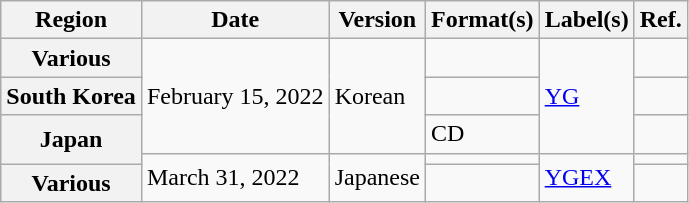<table class="wikitable plainrowheaders">
<tr>
<th scope="col">Region</th>
<th scope="col">Date</th>
<th scope="col">Version</th>
<th scope="col">Format(s)</th>
<th scope="col">Label(s)</th>
<th scope="col">Ref.</th>
</tr>
<tr>
<th scope="row">Various</th>
<td rowspan="3">February 15, 2022</td>
<td rowspan="3">Korean</td>
<td></td>
<td rowspan="3"><a href='#'>YG</a></td>
<td align="center"></td>
</tr>
<tr>
<th scope="row">South Korea</th>
<td></td>
<td align="center"></td>
</tr>
<tr>
<th rowspan="2" scope="row">Japan</th>
<td>CD</td>
<td align="center"></td>
</tr>
<tr>
<td rowspan="2">March 31, 2022</td>
<td rowspan="2">Japanese</td>
<td></td>
<td rowspan="2"><a href='#'>YGEX</a></td>
<td align="center"></td>
</tr>
<tr>
<th scope="row">Various</th>
<td></td>
<td align="center"></td>
</tr>
</table>
